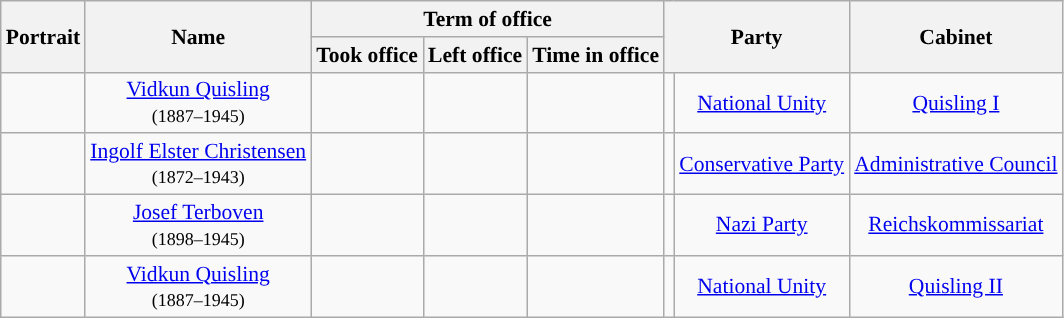<table class="wikitable" style="text-align:center; font-size:90%;">
<tr>
<th rowspan=2>Portrait</th>
<th rowspan=2>Name<br></th>
<th colspan=3>Term of office</th>
<th colspan=2 rowspan=2>Party</th>
<th rowspan=2>Cabinet<br></th>
</tr>
<tr>
<th>Took office</th>
<th>Left office</th>
<th>Time in office</th>
</tr>
<tr>
<td></td>
<td><a href='#'>Vidkun Quisling</a><br><small>(1887–1945)</small></td>
<td><br></td>
<td></td>
<td></td>
<td style="background:"></td>
<td><a href='#'>National Unity</a></td>
<td><a href='#'>Quisling I</a><br></td>
</tr>
<tr>
<td></td>
<td><a href='#'>Ingolf Elster Christensen</a><br><small>(1872–1943)</small><br></td>
<td></td>
<td></td>
<td></td>
<td style="background:"></td>
<td><a href='#'>Conservative Party</a></td>
<td><a href='#'>Administrative Council</a></td>
</tr>
<tr>
<td></td>
<td><a href='#'>Josef Terboven</a><br><small>(1898–1945)</small><br></td>
<td></td>
<td></td>
<td></td>
<td style="background:"></td>
<td><a href='#'>Nazi Party</a></td>
<td><a href='#'>Reichskommissariat</a><br></td>
</tr>
<tr>
<td></td>
<td><a href='#'>Vidkun Quisling</a><br><small>(1887–1945)</small><br></td>
<td></td>
<td></td>
<td></td>
<td style="background:"></td>
<td><a href='#'>National Unity</a></td>
<td><a href='#'>Quisling II</a><br></td>
</tr>
</table>
